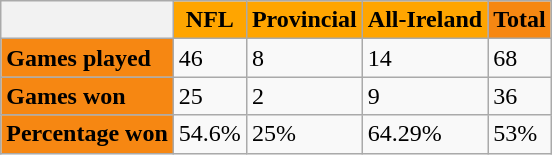<table class="wikitable">
<tr>
<th></th>
<th style="background:orange">NFL</th>
<th ! style="background:orange">Provincial</th>
<th ! style="background:orange">All-Ireland</th>
<th style="background:#F68712">Total</th>
</tr>
<tr>
<td style="background:#F68712"><strong>Games played</strong></td>
<td>46</td>
<td>8</td>
<td>14</td>
<td>68</td>
</tr>
<tr>
<td style="background:#F68712"><strong>Games won</strong></td>
<td>25</td>
<td>2</td>
<td>9</td>
<td>36</td>
</tr>
<tr>
<td style="background:#F68712"><strong>Percentage won</strong></td>
<td>54.6%</td>
<td>25%</td>
<td>64.29%</td>
<td>53%</td>
</tr>
</table>
